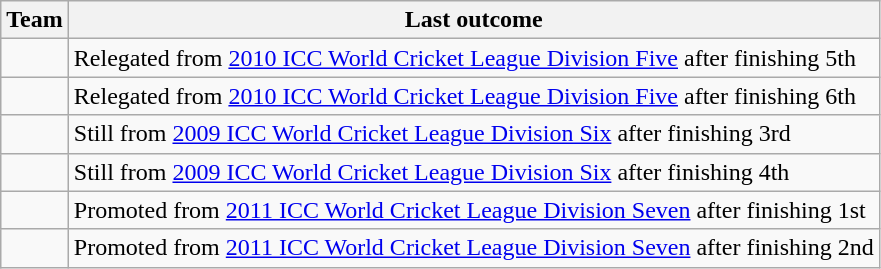<table class="wikitable">
<tr>
<th>Team</th>
<th>Last outcome</th>
</tr>
<tr>
<td></td>
<td>Relegated from <a href='#'>2010 ICC World Cricket League Division Five</a> after finishing 5th</td>
</tr>
<tr>
<td></td>
<td>Relegated from <a href='#'>2010 ICC World Cricket League Division Five</a> after finishing 6th</td>
</tr>
<tr>
<td></td>
<td>Still from <a href='#'>2009 ICC World Cricket League Division Six</a> after finishing 3rd</td>
</tr>
<tr>
<td></td>
<td>Still from <a href='#'>2009 ICC World Cricket League Division Six</a> after finishing 4th</td>
</tr>
<tr>
<td></td>
<td>Promoted from <a href='#'>2011 ICC World Cricket League Division Seven</a> after finishing 1st</td>
</tr>
<tr>
<td></td>
<td>Promoted from <a href='#'>2011 ICC World Cricket League Division Seven</a> after finishing 2nd</td>
</tr>
</table>
